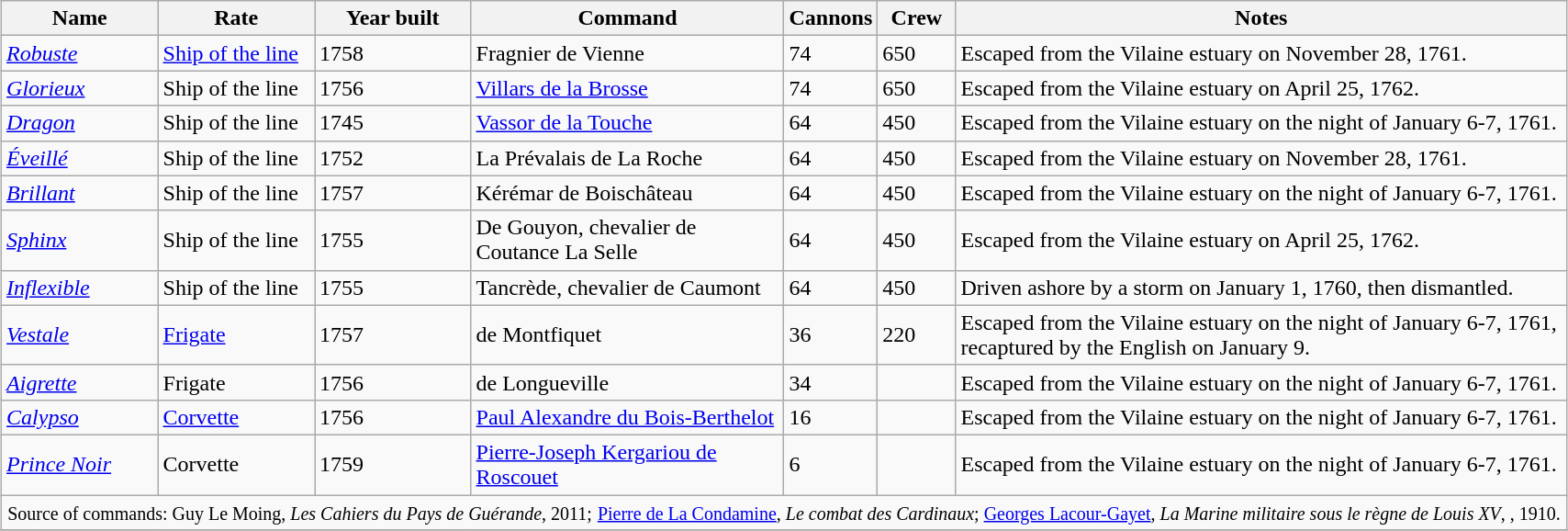<table style="margin: auto;" class="wikitable sortable" width="90%">
<tr>
<th scope="col" width="10%">Name</th>
<th scope="col" width="10%">Rate</th>
<th scope="col" width="10%">Year built</th>
<th scope="col" width="20%">Command</th>
<th scope="col" width="5%">Cannons</th>
<th scope="col" width="5%">Crew</th>
<th scope="col" class="unsortable">Notes</th>
</tr>
<tr>
<td><em><a href='#'>Robuste</a></em></td>
<td><a href='#'>Ship of the line</a></td>
<td>1758</td>
<td>Fragnier de Vienne</td>
<td>74</td>
<td>650</td>
<td>Escaped from the Vilaine estuary on November 28, 1761.</td>
</tr>
<tr>
<td><em><a href='#'>Glorieux</a></em></td>
<td>Ship of the line</td>
<td>1756</td>
<td><a href='#'>Villars de la Brosse</a></td>
<td>74</td>
<td>650</td>
<td>Escaped from the Vilaine estuary on April 25, 1762.</td>
</tr>
<tr>
<td><em><a href='#'>Dragon</a></em></td>
<td>Ship of the line</td>
<td>1745</td>
<td><a href='#'>Vassor de la Touche</a></td>
<td>64</td>
<td>450</td>
<td>Escaped from the Vilaine estuary on the night of January 6-7, 1761.</td>
</tr>
<tr>
<td><em><a href='#'>Éveillé</a></em></td>
<td>Ship of the line</td>
<td>1752</td>
<td>La Prévalais de La Roche</td>
<td>64</td>
<td>450</td>
<td>Escaped from the Vilaine estuary on November 28, 1761.</td>
</tr>
<tr>
<td><em><a href='#'>Brillant</a></em></td>
<td>Ship of the line</td>
<td>1757</td>
<td>Kérémar de Boischâteau</td>
<td>64</td>
<td>450</td>
<td>Escaped from the Vilaine estuary on the night of January 6-7, 1761.</td>
</tr>
<tr>
<td><em><a href='#'>Sphinx</a></em></td>
<td>Ship of the line</td>
<td>1755</td>
<td>De Gouyon, chevalier de Coutance La Selle</td>
<td>64</td>
<td>450</td>
<td>Escaped from the Vilaine estuary on April 25, 1762.</td>
</tr>
<tr>
<td><a href='#'><em>Inflexible</em></a></td>
<td>Ship of the line</td>
<td>1755</td>
<td>Tancrède, chevalier de Caumont</td>
<td>64</td>
<td>450</td>
<td>Driven ashore by a storm on January 1, 1760, then dismantled.</td>
</tr>
<tr>
<td><em><a href='#'>Vestale</a></em></td>
<td><a href='#'>Frigate</a></td>
<td>1757</td>
<td>de Montfiquet</td>
<td>36</td>
<td>220</td>
<td>Escaped from the Vilaine estuary on the night of January 6-7, 1761, recaptured by the English on January 9.</td>
</tr>
<tr>
<td><em><a href='#'>Aigrette</a></em></td>
<td>Frigate</td>
<td>1756</td>
<td>de Longueville</td>
<td>34</td>
<td></td>
<td>Escaped from the Vilaine estuary on the night of January 6-7, 1761.</td>
</tr>
<tr>
<td><em><a href='#'>Calypso</a></em></td>
<td><a href='#'>Corvette</a></td>
<td>1756</td>
<td><a href='#'>Paul Alexandre du Bois-Berthelot</a></td>
<td>16</td>
<td></td>
<td>Escaped from the Vilaine estuary on the night of January 6-7, 1761.</td>
</tr>
<tr>
<td><em><a href='#'>Prince Noir</a></em></td>
<td>Corvette</td>
<td>1759</td>
<td><a href='#'>Pierre-Joseph Kergariou de Roscouet</a></td>
<td>6</td>
<td></td>
<td>Escaped from the Vilaine estuary on the night of January 6-7, 1761.</td>
</tr>
<tr>
<td colspan="7" style="text-align: center;"><small>Source of commands: Guy Le Moing, <em>Les Cahiers du Pays de Guérande</em>, 2011;</small> <small><a href='#'>Pierre de La Condamine</a>, <em>Le combat des Cardinaux</em>; <a href='#'>Georges Lacour-Gayet</a>, <em>La Marine militaire sous le règne de Louis XV</em>,  , 1910.</small></td>
</tr>
<tr>
</tr>
</table>
